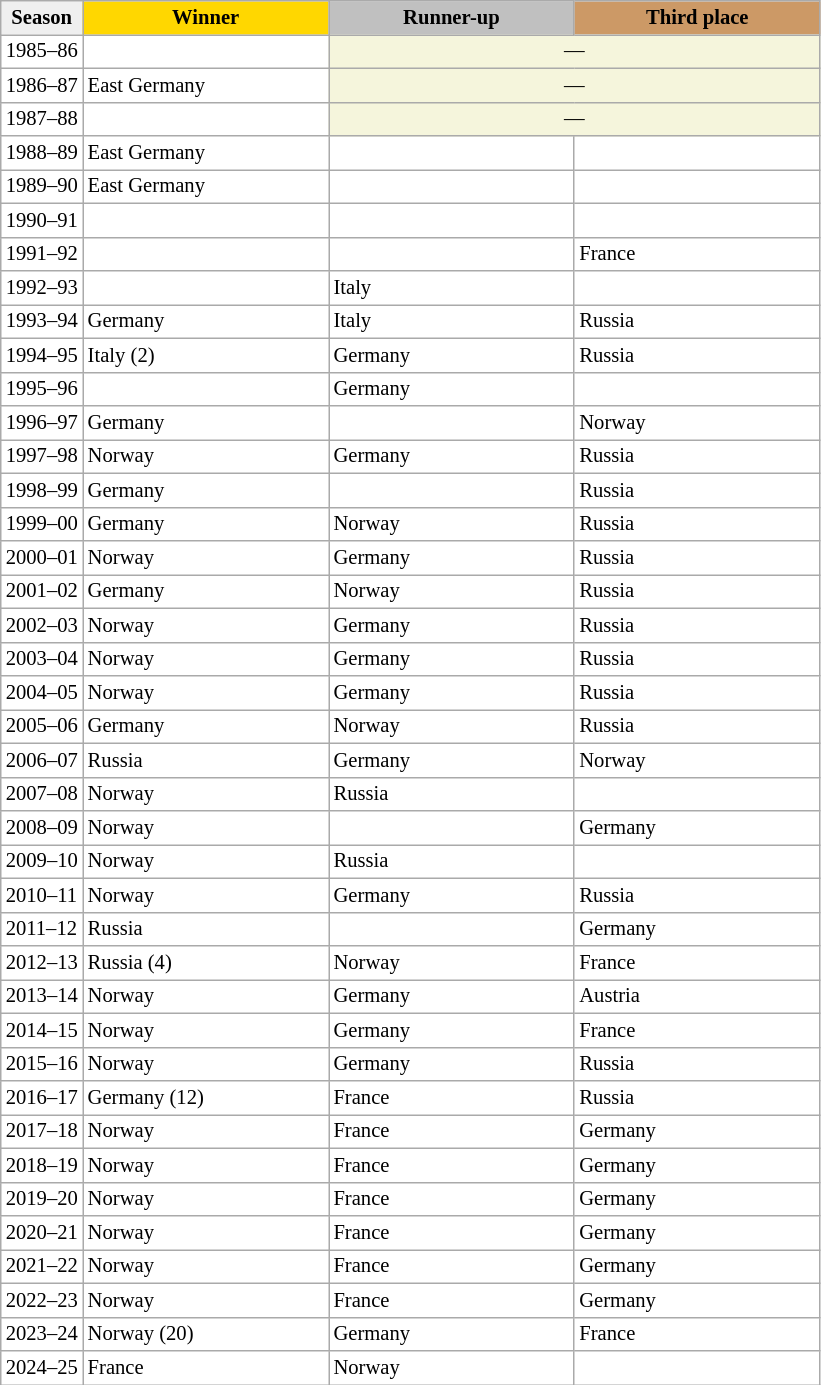<table class="wikitable plainrowheaders" style="background:#fff; font-size:86%; line-height:16px; border:grey solid 1px; border-collapse:collapse;">
<tr>
<th style="width:10%; background:#efefef;">Season</th>
<th style="width:30%; background:gold">Winner</th>
<th style="width:30%; background:silver">Runner-up</th>
<th style="width:30%; background:#CC9966">Third place</th>
</tr>
<tr>
<td>1985–86</td>
<td></td>
<td bgcolor="F5F5DC" align="center" colspan=2>—</td>
</tr>
<tr>
<td>1986–87</td>
<td> East Germany</td>
<td bgcolor="F5F5DC" align="center" colspan=2>—</td>
</tr>
<tr>
<td>1987–88</td>
<td></td>
<td bgcolor="F5F5DC" align="center" colspan=2>—</td>
</tr>
<tr>
<td>1988–89</td>
<td> East Germany</td>
<td></td>
<td></td>
</tr>
<tr>
<td>1989–90</td>
<td> East Germany</td>
<td></td>
<td></td>
</tr>
<tr>
<td>1990–91</td>
<td></td>
<td></td>
<td></td>
</tr>
<tr>
<td>1991–92</td>
<td></td>
<td></td>
<td> France</td>
</tr>
<tr>
<td>1992–93</td>
<td></td>
<td> Italy</td>
<td></td>
</tr>
<tr>
<td>1993–94</td>
<td> Germany</td>
<td> Italy</td>
<td> Russia</td>
</tr>
<tr>
<td>1994–95</td>
<td> Italy (2)</td>
<td> Germany</td>
<td> Russia</td>
</tr>
<tr>
<td>1995–96</td>
<td></td>
<td> Germany</td>
<td></td>
</tr>
<tr>
<td>1996–97</td>
<td> Germany</td>
<td></td>
<td> Norway</td>
</tr>
<tr>
<td>1997–98</td>
<td> Norway</td>
<td> Germany</td>
<td> Russia</td>
</tr>
<tr>
<td>1998–99</td>
<td> Germany</td>
<td></td>
<td> Russia</td>
</tr>
<tr>
<td>1999–00</td>
<td> Germany</td>
<td> Norway</td>
<td> Russia</td>
</tr>
<tr>
<td>2000–01</td>
<td> Norway</td>
<td> Germany</td>
<td> Russia</td>
</tr>
<tr>
<td>2001–02</td>
<td> Germany</td>
<td> Norway</td>
<td> Russia</td>
</tr>
<tr>
<td>2002–03</td>
<td> Norway</td>
<td> Germany</td>
<td> Russia</td>
</tr>
<tr>
<td>2003–04</td>
<td> Norway</td>
<td> Germany</td>
<td> Russia</td>
</tr>
<tr>
<td>2004–05</td>
<td> Norway</td>
<td> Germany</td>
<td> Russia</td>
</tr>
<tr>
<td>2005–06</td>
<td> Germany</td>
<td> Norway</td>
<td> Russia</td>
</tr>
<tr>
<td>2006–07</td>
<td> Russia</td>
<td> Germany</td>
<td> Norway</td>
</tr>
<tr>
<td>2007–08</td>
<td> Norway</td>
<td> Russia</td>
<td></td>
</tr>
<tr>
<td>2008–09</td>
<td> Norway</td>
<td></td>
<td> Germany</td>
</tr>
<tr>
<td>2009–10</td>
<td> Norway</td>
<td> Russia</td>
<td></td>
</tr>
<tr>
<td>2010–11</td>
<td> Norway</td>
<td> Germany</td>
<td> Russia</td>
</tr>
<tr>
<td>2011–12</td>
<td> Russia</td>
<td></td>
<td> Germany</td>
</tr>
<tr>
<td>2012–13</td>
<td> Russia (4)</td>
<td> Norway</td>
<td> France</td>
</tr>
<tr>
<td>2013–14</td>
<td> Norway</td>
<td> Germany</td>
<td> Austria</td>
</tr>
<tr>
<td>2014–15</td>
<td> Norway</td>
<td> Germany</td>
<td> France</td>
</tr>
<tr>
<td>2015–16</td>
<td> Norway</td>
<td> Germany</td>
<td> Russia</td>
</tr>
<tr>
<td>2016–17</td>
<td> Germany (12)</td>
<td> France</td>
<td> Russia</td>
</tr>
<tr>
<td>2017–18</td>
<td> Norway</td>
<td> France</td>
<td> Germany</td>
</tr>
<tr>
<td>2018–19</td>
<td> Norway</td>
<td> France</td>
<td> Germany</td>
</tr>
<tr>
<td>2019–20</td>
<td> Norway</td>
<td> France</td>
<td> Germany</td>
</tr>
<tr>
<td>2020–21</td>
<td> Norway</td>
<td> France</td>
<td> Germany</td>
</tr>
<tr>
<td>2021–22</td>
<td> Norway</td>
<td> France</td>
<td> Germany</td>
</tr>
<tr>
<td>2022–23</td>
<td> Norway</td>
<td> France</td>
<td> Germany</td>
</tr>
<tr>
<td>2023–24</td>
<td> Norway (20)</td>
<td> Germany</td>
<td> France</td>
</tr>
<tr>
<td>2024–25</td>
<td> France</td>
<td> Norway</td>
<td></td>
</tr>
</table>
